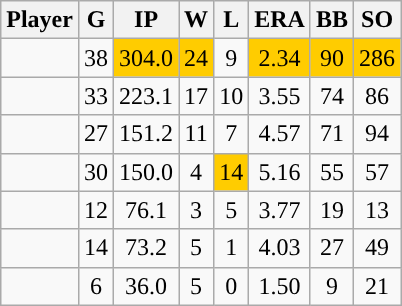<table class="wikitable sortable">
<tr>
<th>Player</th>
<th>G</th>
<th>IP</th>
<th>W</th>
<th>L</th>
<th>ERA</th>
<th>BB</th>
<th>SO</th>
</tr>
<tr align="center">
<td></td>
<td>38</td>
<td bgcolor="#FFCC00">304.0</td>
<td bgcolor="#FFCC00">24</td>
<td>9</td>
<td bgcolor="#FFCC00">2.34</td>
<td bgcolor="#FFCC00">90</td>
<td bgcolor="#FFCC00">286</td>
</tr>
<tr align="center">
<td></td>
<td>33</td>
<td>223.1</td>
<td>17</td>
<td>10</td>
<td>3.55</td>
<td>74</td>
<td>86</td>
</tr>
<tr align="center">
<td></td>
<td>27</td>
<td>151.2</td>
<td>11</td>
<td>7</td>
<td>4.57</td>
<td>71</td>
<td>94</td>
</tr>
<tr align="center">
<td></td>
<td>30</td>
<td>150.0</td>
<td>4</td>
<td bgcolor="#FFCC00">14</td>
<td>5.16</td>
<td>55</td>
<td>57</td>
</tr>
<tr align="center">
<td></td>
<td>12</td>
<td>76.1</td>
<td>3</td>
<td>5</td>
<td>3.77</td>
<td>19</td>
<td>13</td>
</tr>
<tr align="center">
<td></td>
<td>14</td>
<td>73.2</td>
<td>5</td>
<td>1</td>
<td>4.03</td>
<td>27</td>
<td>49</td>
</tr>
<tr align="center">
<td></td>
<td>6</td>
<td>36.0</td>
<td>5</td>
<td>0</td>
<td>1.50</td>
<td>9</td>
<td>21</td>
</tr>
</table>
